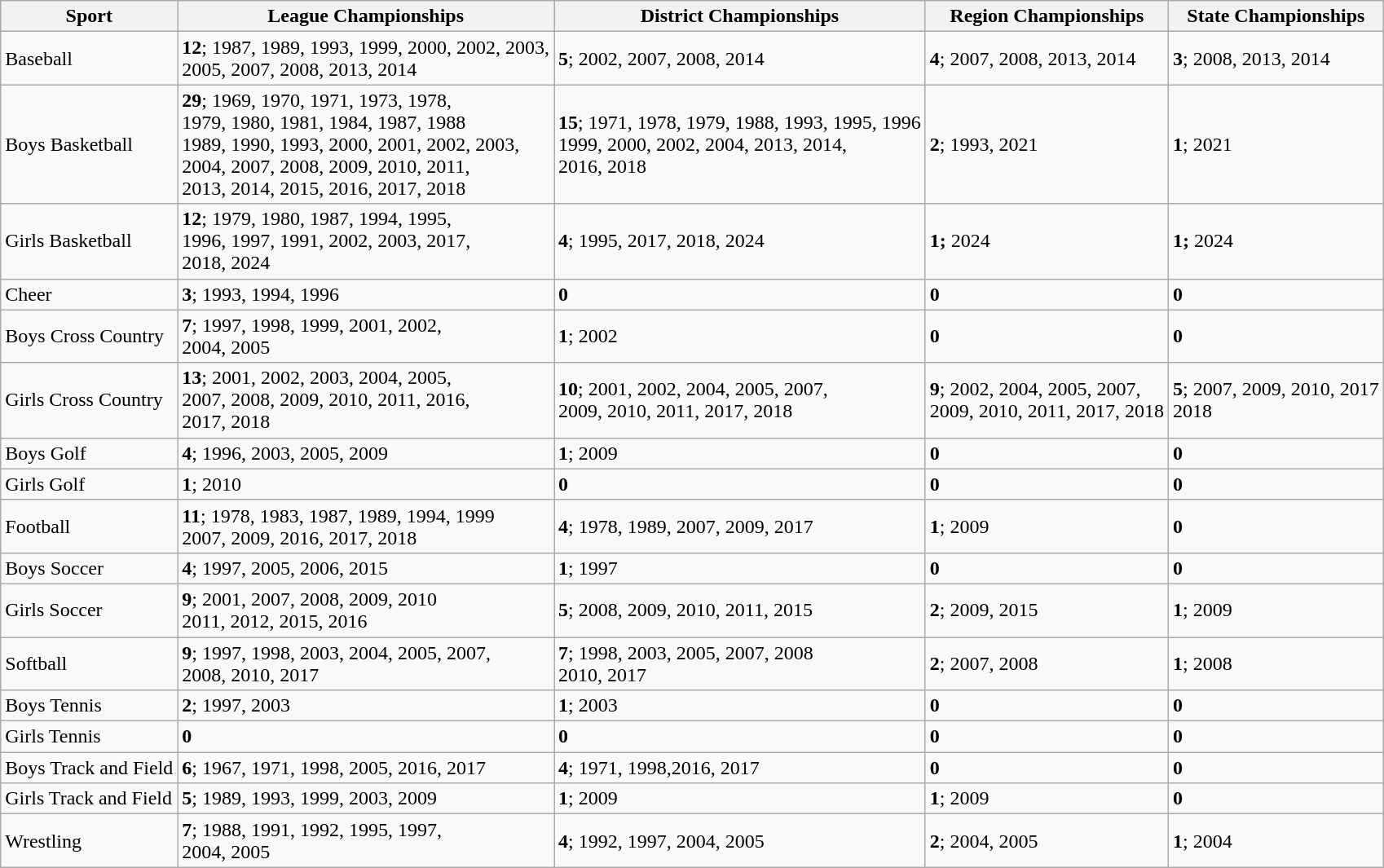<table class="wikitable">
<tr>
<th>Sport</th>
<th>League Championships</th>
<th>District Championships</th>
<th>Region Championships</th>
<th>State Championships</th>
</tr>
<tr>
<td>Baseball</td>
<td><strong>12</strong>; 1987, 1989, 1993, 1999, 2000, 2002, 2003,<br>2005, 2007, 2008, 2013, 2014</td>
<td><strong>5</strong>; 2002, 2007, 2008, 2014</td>
<td><strong>4</strong>; 2007, 2008, 2013, 2014</td>
<td><strong>3</strong>; 2008, 2013, 2014</td>
</tr>
<tr>
<td>Boys Basketball</td>
<td><strong>29</strong>; 1969, 1970, 1971, 1973, 1978,<br>1979, 1980, 1981, 1984, 1987, 1988<br>1989, 1990, 1993, 2000, 2001, 2002, 2003,<br>2004, 2007, 2008, 2009, 2010, 2011,<br>2013, 2014, 2015, 2016, 2017, 2018</td>
<td><strong>15</strong>; 1971, 1978, 1979, 1988, 1993, 1995, 1996<br>1999, 2000, 2002, 2004, 2013, 2014,<br>2016, 2018</td>
<td><strong>2</strong>; 1993, 2021</td>
<td><strong>1</strong>; 2021</td>
</tr>
<tr>
<td>Girls Basketball</td>
<td><strong>12</strong>; 1979, 1980, 1987, 1994, 1995,<br>1996, 1997, 1991, 2002, 2003, 2017,<br>2018, 2024</td>
<td><strong>4</strong>; 1995, 2017, 2018, 2024</td>
<td><strong>1;</strong> 2024</td>
<td><strong>1;</strong> 2024</td>
</tr>
<tr>
<td>Cheer</td>
<td><strong>3</strong>; 1993, 1994, 1996</td>
<td><strong>0</strong></td>
<td><strong>0</strong></td>
<td><strong>0</strong></td>
</tr>
<tr>
<td>Boys Cross Country</td>
<td><strong>7</strong>; 1997, 1998, 1999, 2001, 2002,<br>2004, 2005</td>
<td><strong>1</strong>; 2002</td>
<td><strong>0</strong></td>
<td><strong>0</strong></td>
</tr>
<tr>
<td>Girls Cross Country</td>
<td><strong>13</strong>; 2001, 2002, 2003, 2004, 2005,<br>2007, 2008, 2009, 2010, 2011, 2016,<br>2017, 2018</td>
<td><strong>10</strong>; 2001, 2002, 2004, 2005, 2007,<br>2009, 2010, 2011, 2017, 2018</td>
<td><strong>9</strong>; 2002, 2004, 2005, 2007,<br>2009, 2010, 2011, 2017, 2018</td>
<td><strong>5</strong>; 2007, 2009, 2010, 2017<br>2018</td>
</tr>
<tr>
<td>Boys Golf</td>
<td><strong>4</strong>; 1996, 2003, 2005, 2009</td>
<td><strong>1</strong>; 2009</td>
<td><strong>0</strong></td>
<td><strong>0</strong></td>
</tr>
<tr>
<td>Girls Golf</td>
<td><strong>1</strong>; 2010</td>
<td><strong>0</strong></td>
<td><strong>0</strong></td>
<td><strong>0</strong></td>
</tr>
<tr>
<td>Football</td>
<td><strong>11</strong>; 1978, 1983, 1987, 1989, 1994, 1999<br>2007, 2009, 2016, 2017, 2018</td>
<td><strong>4</strong>; 1978, 1989, 2007, 2009, 2017</td>
<td><strong>1</strong>; 2009</td>
<td><strong>0</strong></td>
</tr>
<tr>
<td>Boys Soccer</td>
<td><strong>4</strong>; 1997, 2005, 2006, 2015</td>
<td><strong>1</strong>; 1997</td>
<td><strong>0</strong></td>
<td><strong>0</strong></td>
</tr>
<tr>
<td>Girls Soccer</td>
<td><strong>9</strong>; 2001, 2007, 2008, 2009, 2010<br>2011, 2012, 2015, 2016</td>
<td><strong>5</strong>; 2008, 2009, 2010, 2011, 2015</td>
<td><strong>2</strong>; 2009, 2015</td>
<td><strong>1</strong>; 2009</td>
</tr>
<tr>
<td>Softball</td>
<td><strong>9</strong>; 1997, 1998, 2003, 2004, 2005, 2007,<br>2008, 2010, 2017</td>
<td><strong>7</strong>; 1998, 2003, 2005, 2007, 2008<br>2010, 2017</td>
<td><strong>2</strong>; 2007, 2008</td>
<td><strong>1</strong>; 2008</td>
</tr>
<tr>
<td>Boys Tennis</td>
<td><strong>2</strong>; 1997, 2003</td>
<td><strong>1</strong>; 2003</td>
<td><strong>0</strong></td>
<td><strong>0</strong></td>
</tr>
<tr>
<td>Girls Tennis</td>
<td><strong>0</strong></td>
<td><strong>0</strong></td>
<td><strong>0</strong></td>
<td><strong>0</strong></td>
</tr>
<tr>
<td>Boys Track and Field</td>
<td><strong>6</strong>; 1967, 1971, 1998, 2005, 2016, 2017</td>
<td><strong>4</strong>; 1971, 1998,2016, 2017</td>
<td><strong>0</strong></td>
<td><strong>0</strong></td>
</tr>
<tr>
<td>Girls Track and Field</td>
<td><strong>5</strong>; 1989, 1993, 1999, 2003, 2009</td>
<td><strong>1</strong>; 2009</td>
<td><strong>1</strong>; 2009</td>
<td><strong>0</strong></td>
</tr>
<tr>
<td>Wrestling</td>
<td><strong>7</strong>; 1988, 1991, 1992, 1995, 1997,<br>2004, 2005</td>
<td><strong>4</strong>; 1992, 1997, 2004, 2005</td>
<td><strong>2</strong>; 2004, 2005</td>
<td><strong>1</strong>; 2004</td>
</tr>
</table>
